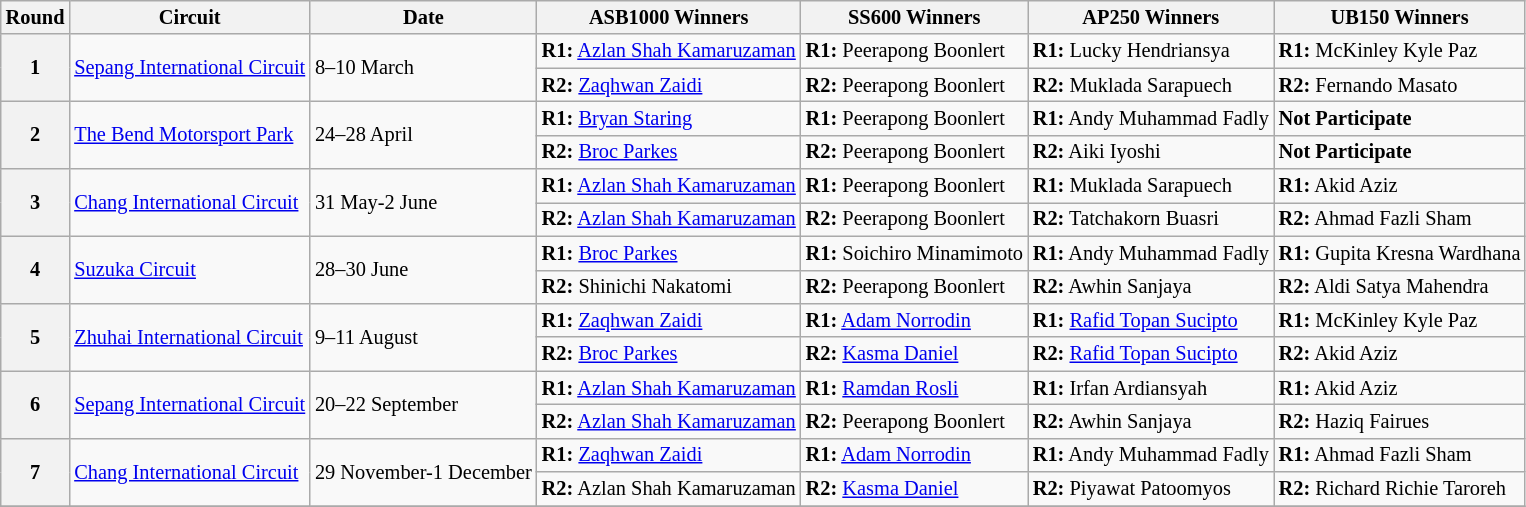<table class="wikitable" style="font-size: 85%">
<tr>
<th>Round</th>
<th>Circuit</th>
<th>Date</th>
<th>ASB1000 Winners</th>
<th>SS600 Winners</th>
<th>AP250 Winners</th>
<th>UB150 Winners</th>
</tr>
<tr>
<th rowspan=2>1</th>
<td rowspan=2> <a href='#'>Sepang International Circuit</a></td>
<td rowspan=2>8–10 March</td>
<td><strong>R1:</strong>  <a href='#'>Azlan Shah Kamaruzaman</a></td>
<td><strong>R1:</strong>  Peerapong Boonlert</td>
<td><strong>R1:</strong>  Lucky Hendriansya</td>
<td><strong>R1:</strong>  McKinley Kyle Paz</td>
</tr>
<tr>
<td><strong>R2:</strong>  <a href='#'>Zaqhwan Zaidi</a></td>
<td><strong>R2:</strong>  Peerapong Boonlert</td>
<td><strong>R2:</strong>  Muklada Sarapuech</td>
<td><strong>R2:</strong>  Fernando Masato</td>
</tr>
<tr>
<th rowspan=2>2</th>
<td rowspan=2> <a href='#'>The Bend Motorsport Park</a></td>
<td rowspan=2>24–28 April</td>
<td><strong>R1:</strong>  <a href='#'>Bryan Staring</a></td>
<td><strong>R1:</strong>  Peerapong Boonlert</td>
<td><strong>R1:</strong>  Andy Muhammad Fadly</td>
<td><strong>Not Participate</strong></td>
</tr>
<tr>
<td><strong>R2:</strong>  <a href='#'>Broc Parkes</a></td>
<td><strong>R2:</strong>  Peerapong Boonlert</td>
<td><strong>R2:</strong>  Aiki Iyoshi</td>
<td><strong>Not Participate</strong></td>
</tr>
<tr>
<th rowspan=2>3</th>
<td rowspan=2> <a href='#'>Chang International Circuit</a></td>
<td rowspan=2>31 May-2 June</td>
<td><strong>R1:</strong>  <a href='#'>Azlan Shah Kamaruzaman</a></td>
<td><strong>R1:</strong>  Peerapong Boonlert</td>
<td><strong>R1:</strong>  Muklada Sarapuech</td>
<td><strong>R1:</strong>  Akid Aziz</td>
</tr>
<tr>
<td><strong>R2:</strong>  <a href='#'>Azlan Shah Kamaruzaman</a></td>
<td><strong>R2:</strong>  Peerapong Boonlert</td>
<td><strong>R2:</strong>  Tatchakorn Buasri</td>
<td><strong>R2:</strong>  Ahmad Fazli Sham</td>
</tr>
<tr>
<th rowspan=2>4</th>
<td rowspan=2> <a href='#'>Suzuka Circuit</a></td>
<td rowspan=2>28–30 June</td>
<td><strong>R1:</strong>  <a href='#'>Broc Parkes</a></td>
<td><strong>R1:</strong>  Soichiro Minamimoto</td>
<td><strong>R1:</strong>  Andy Muhammad Fadly</td>
<td><strong>R1:</strong>  Gupita Kresna Wardhana</td>
</tr>
<tr>
<td><strong>R2:</strong>  Shinichi Nakatomi</td>
<td><strong>R2:</strong>  Peerapong Boonlert</td>
<td><strong>R2:</strong>  Awhin Sanjaya</td>
<td><strong>R2:</strong>  Aldi Satya Mahendra</td>
</tr>
<tr>
<th rowspan=2>5</th>
<td rowspan=2> <a href='#'>Zhuhai International Circuit</a></td>
<td rowspan=2>9–11 August</td>
<td><strong>R1:</strong>  <a href='#'>Zaqhwan Zaidi</a></td>
<td><strong>R1:</strong>  <a href='#'>Adam Norrodin</a></td>
<td><strong>R1:</strong>  <a href='#'>Rafid Topan Sucipto</a></td>
<td><strong>R1:</strong>  McKinley Kyle Paz</td>
</tr>
<tr>
<td><strong>R2:</strong>  <a href='#'>Broc Parkes</a></td>
<td><strong>R2:</strong>  <a href='#'>Kasma Daniel</a></td>
<td><strong>R2:</strong>  <a href='#'>Rafid Topan Sucipto</a></td>
<td><strong>R2:</strong>  Akid Aziz</td>
</tr>
<tr>
<th rowspan=2>6</th>
<td rowspan=2> <a href='#'>Sepang International Circuit</a></td>
<td rowspan=2>20–22 September</td>
<td><strong>R1:</strong>  <a href='#'>Azlan Shah Kamaruzaman</a></td>
<td><strong>R1:</strong>  <a href='#'>Ramdan Rosli</a></td>
<td><strong>R1:</strong>  Irfan Ardiansyah</td>
<td><strong>R1:</strong>  Akid Aziz</td>
</tr>
<tr>
<td><strong>R2:</strong>  <a href='#'>Azlan Shah Kamaruzaman</a></td>
<td><strong>R2:</strong>  Peerapong Boonlert</td>
<td><strong>R2:</strong>  Awhin Sanjaya</td>
<td><strong>R2:</strong>  Haziq Fairues</td>
</tr>
<tr>
<th rowspan=2>7</th>
<td rowspan=2> <a href='#'>Chang International Circuit</a></td>
<td rowspan=2>29 November-1 December</td>
<td><strong>R1:</strong>  <a href='#'>Zaqhwan Zaidi</a></td>
<td><strong>R1:</strong>  <a href='#'>Adam Norrodin</a></td>
<td><strong>R1:</strong>  Andy Muhammad Fadly</td>
<td><strong>R1:</strong>  Ahmad Fazli Sham</td>
</tr>
<tr>
<td><strong>R2:</strong>  Azlan Shah Kamaruzaman</td>
<td><strong>R2:</strong>  <a href='#'>Kasma Daniel</a></td>
<td><strong>R2:</strong>  Piyawat Patoomyos</td>
<td><strong>R2:</strong>  Richard Richie Taroreh</td>
</tr>
<tr>
</tr>
</table>
